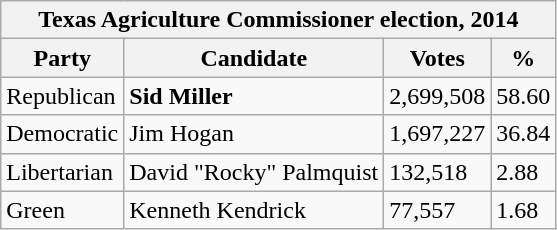<table class="wikitable">
<tr>
<th colspan="4">Texas Agriculture Commissioner election, 2014</th>
</tr>
<tr>
<th>Party</th>
<th>Candidate</th>
<th>Votes</th>
<th>%</th>
</tr>
<tr>
<td>Republican</td>
<td><strong>Sid Miller</strong></td>
<td>2,699,508</td>
<td>58.60</td>
</tr>
<tr>
<td>Democratic</td>
<td>Jim Hogan</td>
<td>1,697,227</td>
<td>36.84</td>
</tr>
<tr>
<td>Libertarian</td>
<td>David "Rocky" Palmquist</td>
<td>132,518</td>
<td>2.88</td>
</tr>
<tr>
<td>Green</td>
<td>Kenneth Kendrick</td>
<td>77,557</td>
<td>1.68</td>
</tr>
</table>
